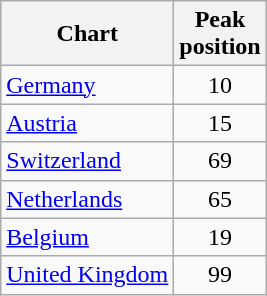<table class="wikitable sortable">
<tr>
<th>Chart</th>
<th>Peak<br>position</th>
</tr>
<tr>
<td><a href='#'>Germany</a></td>
<td align="center">10</td>
</tr>
<tr>
<td><a href='#'>Austria</a></td>
<td align="center">15</td>
</tr>
<tr>
<td><a href='#'>Switzerland</a></td>
<td align="center">69</td>
</tr>
<tr>
<td><a href='#'>Netherlands</a></td>
<td align="center">65</td>
</tr>
<tr>
<td><a href='#'>Belgium</a></td>
<td align="center">19</td>
</tr>
<tr>
<td><a href='#'>United Kingdom</a></td>
<td align="center">99</td>
</tr>
</table>
